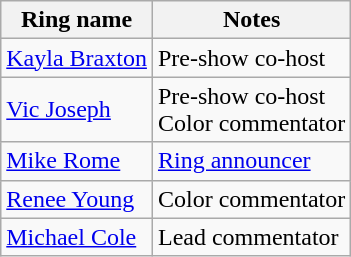<table class="wikitable" align="left center">
<tr>
<th scope="col">Ring name</th>
<th scope="col">Notes</th>
</tr>
<tr>
<td><a href='#'>Kayla Braxton</a></td>
<td>Pre-show co-host</td>
</tr>
<tr>
<td><a href='#'>Vic Joseph</a></td>
<td>Pre-show co-host<br>Color commentator</td>
</tr>
<tr>
<td><a href='#'>Mike Rome</a></td>
<td><a href='#'>Ring announcer</a></td>
</tr>
<tr>
<td><a href='#'>Renee Young</a></td>
<td>Color commentator</td>
</tr>
<tr>
<td><a href='#'>Michael Cole</a></td>
<td>Lead commentator</td>
</tr>
</table>
